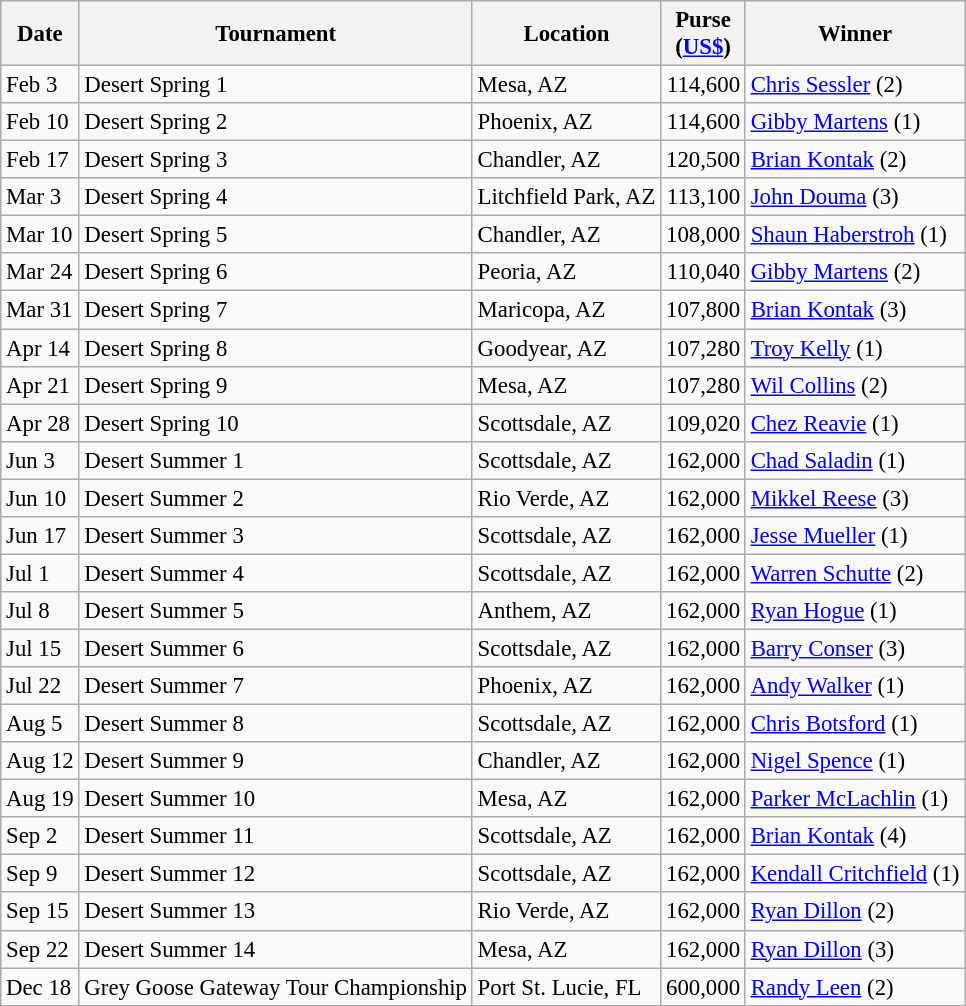<table class="wikitable" style="font-size:95%">
<tr>
<th>Date</th>
<th>Tournament</th>
<th>Location</th>
<th>Purse<br>(<a href='#'>US$</a>)</th>
<th>Winner</th>
</tr>
<tr>
<td>Feb 3</td>
<td>Desert Spring 1</td>
<td>Mesa, AZ</td>
<td align=right>114,600</td>
<td> <a href='#'>Chris Sessler</a> (2)</td>
</tr>
<tr>
<td>Feb 10</td>
<td>Desert Spring 2</td>
<td>Phoenix, AZ</td>
<td align=right>114,600</td>
<td> <a href='#'>Gibby Martens</a> (1)</td>
</tr>
<tr>
<td>Feb 17</td>
<td>Desert Spring 3</td>
<td>Chandler, AZ</td>
<td align=right>120,500</td>
<td> <a href='#'>Brian Kontak</a> (2)</td>
</tr>
<tr>
<td>Mar 3</td>
<td>Desert Spring 4</td>
<td>Litchfield Park, AZ</td>
<td align=right>113,100</td>
<td> <a href='#'>John Douma</a> (3)</td>
</tr>
<tr>
<td>Mar 10</td>
<td>Desert Spring 5</td>
<td>Chandler, AZ</td>
<td align=right>108,000</td>
<td> <a href='#'>Shaun Haberstroh</a> (1)</td>
</tr>
<tr>
<td>Mar 24</td>
<td>Desert Spring 6</td>
<td>Peoria, AZ</td>
<td align=right>110,040</td>
<td> <a href='#'>Gibby Martens</a> (2)</td>
</tr>
<tr>
<td>Mar 31</td>
<td>Desert Spring 7</td>
<td>Maricopa, AZ</td>
<td align=right>107,800</td>
<td> <a href='#'>Brian Kontak</a> (3)</td>
</tr>
<tr>
<td>Apr 14</td>
<td>Desert Spring 8</td>
<td>Goodyear, AZ</td>
<td align=right>107,280</td>
<td> <a href='#'>Troy Kelly</a> (1)</td>
</tr>
<tr>
<td>Apr 21</td>
<td>Desert Spring 9</td>
<td>Mesa, AZ</td>
<td align=right>107,280</td>
<td> <a href='#'>Wil Collins</a> (2)</td>
</tr>
<tr>
<td>Apr 28</td>
<td>Desert Spring 10</td>
<td>Scottsdale, AZ</td>
<td align=right>109,020</td>
<td> <a href='#'>Chez Reavie</a> (1)</td>
</tr>
<tr>
<td>Jun 3</td>
<td>Desert Summer 1</td>
<td>Scottsdale, AZ</td>
<td align=right>162,000</td>
<td> <a href='#'>Chad Saladin</a> (1)</td>
</tr>
<tr>
<td>Jun 10</td>
<td>Desert Summer 2</td>
<td>Rio Verde, AZ</td>
<td align=right>162,000</td>
<td> <a href='#'>Mikkel Reese</a> (3)</td>
</tr>
<tr>
<td>Jun 17</td>
<td>Desert Summer 3</td>
<td>Scottsdale, AZ</td>
<td align=right>162,000</td>
<td> <a href='#'>Jesse Mueller</a> (1)</td>
</tr>
<tr>
<td>Jul 1</td>
<td>Desert Summer 4</td>
<td>Scottsdale, AZ</td>
<td align=right>162,000</td>
<td> <a href='#'>Warren Schutte</a> (2)</td>
</tr>
<tr>
<td>Jul 8</td>
<td>Desert Summer 5</td>
<td>Anthem, AZ</td>
<td align=right>162,000</td>
<td> <a href='#'>Ryan Hogue</a> (1)</td>
</tr>
<tr>
<td>Jul 15</td>
<td>Desert Summer 6</td>
<td>Scottsdale, AZ</td>
<td align=right>162,000</td>
<td> <a href='#'>Barry Conser</a> (3)</td>
</tr>
<tr>
<td>Jul 22</td>
<td>Desert Summer 7</td>
<td>Phoenix, AZ</td>
<td align=right>162,000</td>
<td> <a href='#'>Andy Walker</a> (1)</td>
</tr>
<tr>
<td>Aug 5</td>
<td>Desert Summer 8</td>
<td>Scottsdale, AZ</td>
<td align=right>162,000</td>
<td> <a href='#'>Chris Botsford</a> (1)</td>
</tr>
<tr>
<td>Aug 12</td>
<td>Desert Summer 9</td>
<td>Chandler, AZ</td>
<td align=right>162,000</td>
<td> <a href='#'>Nigel Spence</a> (1)</td>
</tr>
<tr>
<td>Aug 19</td>
<td>Desert Summer 10</td>
<td>Mesa, AZ</td>
<td align=right>162,000</td>
<td> <a href='#'>Parker McLachlin</a> (1)</td>
</tr>
<tr>
<td>Sep 2</td>
<td>Desert Summer 11</td>
<td>Scottsdale, AZ</td>
<td align=right>162,000</td>
<td> <a href='#'>Brian Kontak</a> (4)</td>
</tr>
<tr>
<td>Sep 9</td>
<td>Desert Summer 12</td>
<td>Scottsdale, AZ</td>
<td align=right>162,000</td>
<td> <a href='#'>Kendall Critchfield</a> (1)</td>
</tr>
<tr>
<td>Sep 15</td>
<td>Desert Summer 13</td>
<td>Rio Verde, AZ</td>
<td align=right>162,000</td>
<td> <a href='#'>Ryan Dillon</a> (2)</td>
</tr>
<tr>
<td>Sep 22</td>
<td>Desert Summer 14</td>
<td>Mesa, AZ</td>
<td align=right>162,000</td>
<td> <a href='#'>Ryan Dillon</a> (3)</td>
</tr>
<tr>
<td>Dec 18</td>
<td>Grey Goose Gateway Tour Championship</td>
<td>Port St. Lucie, FL</td>
<td align=right>600,000</td>
<td> <a href='#'>Randy Leen</a> (2)</td>
</tr>
</table>
